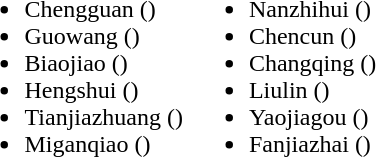<table>
<tr>
<td valign="top"><br><ul><li>Chengguan ()</li><li>Guowang ()</li><li>Biaojiao ()</li><li>Hengshui ()</li><li>Tianjiazhuang ()</li><li>Miganqiao ()</li></ul></td>
<td valign="top"><br><ul><li>Nanzhihui ()</li><li>Chencun ()</li><li>Changqing ()</li><li>Liulin ()</li><li>Yaojiagou ()</li><li>Fanjiazhai ()</li></ul></td>
</tr>
</table>
